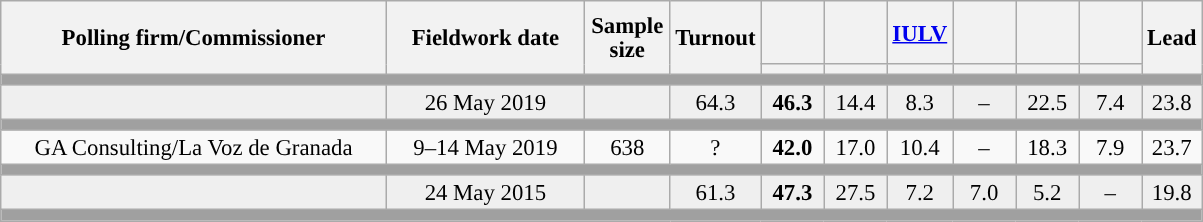<table class="wikitable collapsible collapsed" style="text-align:center; font-size:95%; line-height:16px;">
<tr style="height:42px;">
<th style="width:250px;" rowspan="2">Polling firm/Commissioner</th>
<th style="width:125px;" rowspan="2">Fieldwork date</th>
<th style="width:50px;" rowspan="2">Sample size</th>
<th style="width:45px;" rowspan="2">Turnout</th>
<th style="width:35px;"></th>
<th style="width:35px;"></th>
<th style="width:35px;"><a href='#'>IULV</a></th>
<th style="width:35px;"></th>
<th style="width:35px;"></th>
<th style="width:35px;"></th>
<th style="width:30px;" rowspan="2">Lead</th>
</tr>
<tr>
<th style="color:inherit;background:"></th>
<th style="color:inherit;background:"></th>
<th style="color:inherit;background:"></th>
<th style="color:inherit;background:"></th>
<th style="color:inherit;background:"></th>
<th style="color:inherit;background:"></th>
</tr>
<tr>
<td colspan="11" style="background:#A0A0A0"></td>
</tr>
<tr style="background:#EFEFEF;">
<td><strong></strong></td>
<td>26 May 2019</td>
<td></td>
<td>64.3</td>
<td><strong>46.3</strong><br></td>
<td>14.4<br></td>
<td>8.3<br></td>
<td>–</td>
<td>22.5<br></td>
<td>7.4<br></td>
<td style="background:">23.8</td>
</tr>
<tr>
<td colspan="11" style="background:#A0A0A0"></td>
</tr>
<tr>
<td>GA Consulting/La Voz de Granada</td>
<td>9–14 May 2019</td>
<td>638</td>
<td>?</td>
<td><strong>42.0</strong><br></td>
<td>17.0<br></td>
<td>10.4<br></td>
<td>–</td>
<td>18.3<br></td>
<td>7.9<br></td>
<td style="background:">23.7</td>
</tr>
<tr>
<td colspan="11" style="background:#A0A0A0"></td>
</tr>
<tr style="background:#EFEFEF;">
<td><strong></strong></td>
<td>24 May 2015</td>
<td></td>
<td>61.3</td>
<td><strong>47.3</strong><br></td>
<td>27.5<br></td>
<td>7.2<br></td>
<td>7.0<br></td>
<td>5.2<br></td>
<td>–</td>
<td style="background:">19.8</td>
</tr>
<tr>
<td colspan="11" style="background:#A0A0A0"></td>
</tr>
</table>
